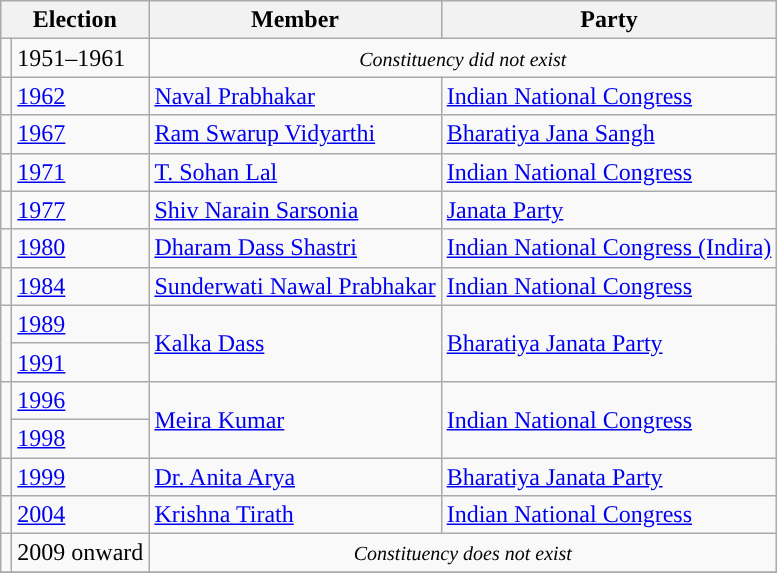<table class="wikitable">
<tr>
<th colspan="2">Election</th>
<th>Member</th>
<th>Party</th>
</tr>
<tr>
<td style="background-color:"></td>
<td>1951–1961</td>
<td colspan=2 align=center><small><em>Constituency did not exist</em></small></td>
</tr>
<tr>
<td style="background-color: "></td>
<td><a href='#'>1962</a></td>
<td><a href='#'>Naval Prabhakar</a></td>
<td><a href='#'>Indian National Congress</a></td>
</tr>
<tr>
<td style="background-color: "></td>
<td><a href='#'>1967</a></td>
<td><a href='#'>Ram Swarup Vidyarthi</a></td>
<td><a href='#'>Bharatiya Jana Sangh</a></td>
</tr>
<tr>
<td style="background-color: "></td>
<td><a href='#'>1971</a></td>
<td><a href='#'>T. Sohan Lal</a></td>
<td><a href='#'>Indian National Congress</a></td>
</tr>
<tr>
<td style="background-color: "></td>
<td><a href='#'>1977</a></td>
<td><a href='#'>Shiv Narain Sarsonia</a></td>
<td><a href='#'>Janata Party</a></td>
</tr>
<tr>
<td style="background-color: "></td>
<td><a href='#'>1980</a></td>
<td><a href='#'>Dharam Dass Shastri</a></td>
<td><a href='#'>Indian National Congress (Indira)</a></td>
</tr>
<tr>
<td style="background-color: "></td>
<td><a href='#'>1984</a></td>
<td><a href='#'>Sunderwati Nawal Prabhakar</a></td>
<td><a href='#'>Indian National Congress</a></td>
</tr>
<tr>
<td rowspan="2" style="background-color: "></td>
<td><a href='#'>1989</a></td>
<td rowspan="2"><a href='#'>Kalka Dass</a></td>
<td rowspan="2"><a href='#'>Bharatiya Janata Party</a></td>
</tr>
<tr>
<td><a href='#'>1991</a></td>
</tr>
<tr>
<td rowspan="2" style="background-color: "></td>
<td><a href='#'>1996</a></td>
<td rowspan="2"><a href='#'>Meira Kumar</a></td>
<td rowspan="2"><a href='#'>Indian National Congress</a></td>
</tr>
<tr>
<td><a href='#'>1998</a></td>
</tr>
<tr>
<td style="background-color: "></td>
<td><a href='#'>1999</a></td>
<td><a href='#'>Dr. Anita Arya</a></td>
<td><a href='#'>Bharatiya Janata Party</a></td>
</tr>
<tr>
<td style="background-color: "></td>
<td><a href='#'>2004</a></td>
<td><a href='#'>Krishna Tirath</a></td>
<td><a href='#'>Indian National Congress</a></td>
</tr>
<tr>
<td style="background-color:"></td>
<td>2009 onward</td>
<td colspan=2 align=center><small><em>Constituency does not exist</em></small></td>
</tr>
<tr>
</tr>
</table>
